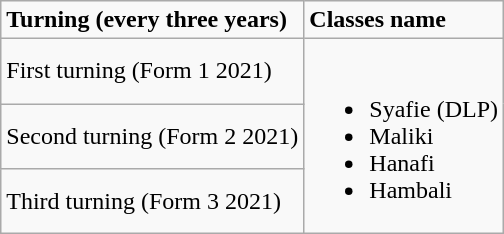<table class="wikitable">
<tr>
<td><strong>Turning (every three years)</strong></td>
<td><strong>Classes name</strong></td>
</tr>
<tr>
<td>First turning (Form 1 2021)</td>
<td rowspan="3"><br><ul><li>Syafie (DLP)</li><li>Maliki</li><li>Hanafi</li><li>Hambali</li></ul></td>
</tr>
<tr>
<td>Second turning (Form 2 2021)</td>
</tr>
<tr>
<td>Third turning (Form 3 2021)</td>
</tr>
</table>
